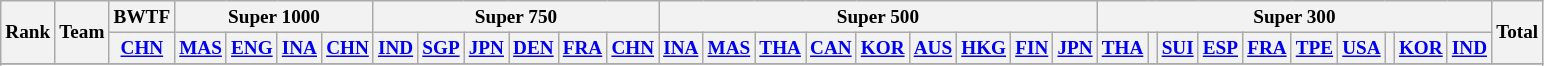<table class="wikitable" style="font-size:80%; text-align:center">
<tr>
<th rowspan="2">Rank</th>
<th rowspan="2">Team</th>
<th>BWTF</th>
<th colspan="4">Super 1000</th>
<th colspan="6">Super 750</th>
<th colspan="9">Super 500</th>
<th colspan="10">Super 300</th>
<th rowspan="2">Total</th>
</tr>
<tr>
<th><a href='#'>CHN</a></th>
<th><a href='#'>MAS</a></th>
<th><a href='#'>ENG</a></th>
<th><a href='#'>INA</a></th>
<th><a href='#'>CHN</a></th>
<th><a href='#'>IND</a></th>
<th><a href='#'>SGP</a></th>
<th><a href='#'>JPN</a></th>
<th><a href='#'>DEN</a></th>
<th><a href='#'>FRA</a></th>
<th><a href='#'>CHN</a></th>
<th><a href='#'>INA</a></th>
<th><a href='#'>MAS</a></th>
<th><a href='#'>THA</a></th>
<th><a href='#'>CAN</a></th>
<th><a href='#'>KOR</a></th>
<th><a href='#'>AUS</a></th>
<th><a href='#'>HKG</a></th>
<th><a href='#'>FIN</a></th>
<th><a href='#'>JPN</a></th>
<th><a href='#'>THA</a></th>
<th></th>
<th><a href='#'>SUI</a></th>
<th><a href='#'>ESP</a></th>
<th><a href='#'>FRA</a></th>
<th><a href='#'>TPE</a></th>
<th><a href='#'>USA</a></th>
<th></th>
<th><a href='#'>KOR</a></th>
<th><a href='#'>IND</a></th>
</tr>
<tr>
</tr>
<tr>
</tr>
<tr>
</tr>
<tr>
</tr>
<tr>
</tr>
<tr>
</tr>
<tr>
</tr>
<tr>
</tr>
<tr>
</tr>
<tr>
</tr>
<tr>
</tr>
<tr>
</tr>
</table>
